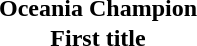<table cellspacing=0 width=100% style="text-align:center; font-weight:bold;">
<tr>
<td></td>
</tr>
<tr>
<td>Oceania Champion</td>
</tr>
<tr>
<td>First title</td>
</tr>
</table>
